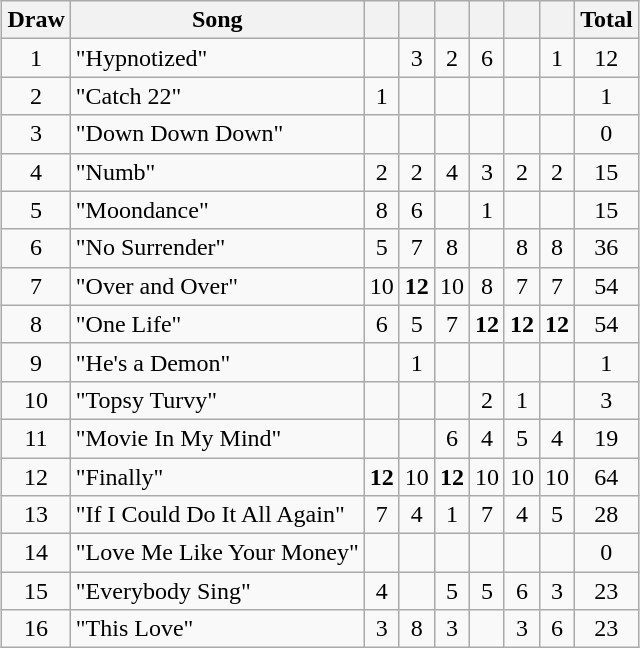<table class="wikitable collapsible" style="margin: 1em auto 1em auto; text-align:center;">
<tr>
<th>Draw</th>
<th>Song</th>
<th></th>
<th></th>
<th></th>
<th></th>
<th></th>
<th></th>
<th>Total</th>
</tr>
<tr>
<td>1</td>
<td align="left">"Hypnotized"</td>
<td></td>
<td>3</td>
<td>2</td>
<td>6</td>
<td></td>
<td>1</td>
<td>12</td>
</tr>
<tr>
<td>2</td>
<td align="left">"Catch 22"</td>
<td>1</td>
<td></td>
<td></td>
<td></td>
<td></td>
<td></td>
<td>1</td>
</tr>
<tr>
<td>3</td>
<td align="left">"Down Down Down"</td>
<td></td>
<td></td>
<td></td>
<td></td>
<td></td>
<td></td>
<td>0</td>
</tr>
<tr>
<td>4</td>
<td align="left">"Numb"</td>
<td>2</td>
<td>2</td>
<td>4</td>
<td>3</td>
<td>2</td>
<td>2</td>
<td>15</td>
</tr>
<tr>
<td>5</td>
<td align="left">"Moondance"</td>
<td>8</td>
<td>6</td>
<td></td>
<td>1</td>
<td></td>
<td></td>
<td>15</td>
</tr>
<tr>
<td>6</td>
<td align="left">"No Surrender"</td>
<td>5</td>
<td>7</td>
<td>8</td>
<td></td>
<td>8</td>
<td>8</td>
<td>36</td>
</tr>
<tr>
<td>7</td>
<td align="left">"Over and Over"</td>
<td>10</td>
<td><strong>12</strong></td>
<td>10</td>
<td>8</td>
<td>7</td>
<td>7</td>
<td>54</td>
</tr>
<tr>
<td>8</td>
<td align="left">"One Life"</td>
<td>6</td>
<td>5</td>
<td>7</td>
<td><strong>12</strong></td>
<td><strong>12</strong></td>
<td><strong>12</strong></td>
<td>54</td>
</tr>
<tr>
<td>9</td>
<td align="left">"He's a Demon"</td>
<td></td>
<td>1</td>
<td></td>
<td></td>
<td></td>
<td></td>
<td>1</td>
</tr>
<tr>
<td>10</td>
<td align="left">"Topsy Turvy"</td>
<td></td>
<td></td>
<td></td>
<td>2</td>
<td>1</td>
<td></td>
<td>3</td>
</tr>
<tr>
<td>11</td>
<td align="left">"Movie In My Mind"</td>
<td></td>
<td></td>
<td>6</td>
<td>4</td>
<td>5</td>
<td>4</td>
<td>19</td>
</tr>
<tr>
<td>12</td>
<td align="left">"Finally"</td>
<td><strong>12</strong></td>
<td>10</td>
<td><strong>12</strong></td>
<td>10</td>
<td>10</td>
<td>10</td>
<td>64</td>
</tr>
<tr>
<td>13</td>
<td align="left">"If I Could Do It All Again"</td>
<td>7</td>
<td>4</td>
<td>1</td>
<td>7</td>
<td>4</td>
<td>5</td>
<td>28</td>
</tr>
<tr>
<td>14</td>
<td align="left">"Love Me Like Your Money"</td>
<td></td>
<td></td>
<td></td>
<td></td>
<td></td>
<td></td>
<td>0</td>
</tr>
<tr>
<td>15</td>
<td align="left">"Everybody Sing"</td>
<td>4</td>
<td></td>
<td>5</td>
<td>5</td>
<td>6</td>
<td>3</td>
<td>23</td>
</tr>
<tr>
<td>16</td>
<td align="left">"This Love"</td>
<td>3</td>
<td>8</td>
<td>3</td>
<td></td>
<td>3</td>
<td>6</td>
<td>23</td>
</tr>
</table>
